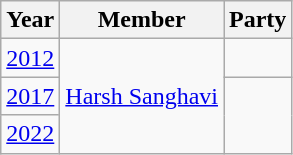<table class="wikitable sortable">
<tr>
<th>Year</th>
<th>Member</th>
<th colspan="2">Party</th>
</tr>
<tr>
<td><a href='#'>2012</a></td>
<td rowspan="3"><a href='#'>Harsh Sanghavi</a></td>
<td></td>
</tr>
<tr>
<td><a href='#'>2017</a></td>
</tr>
<tr>
<td><a href='#'>2022</a></td>
</tr>
</table>
